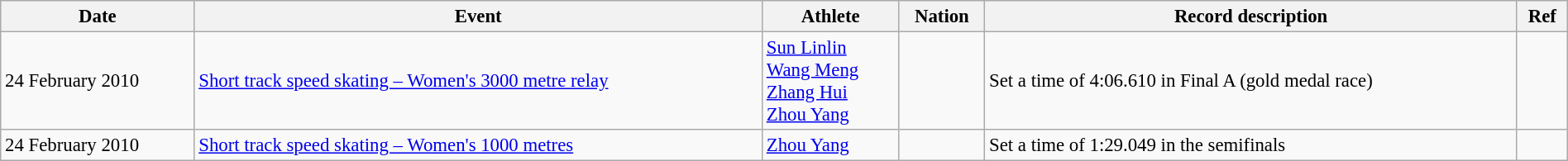<table class="wikitable sortable" style="font-size:95%; width:100%;">
<tr>
<th>Date</th>
<th>Event</th>
<th>Athlete</th>
<th>Nation</th>
<th class="unsortable">Record description</th>
<th class="unsortable">Ref</th>
</tr>
<tr>
<td>24 February 2010</td>
<td><a href='#'>Short track speed skating – Women's 3000 metre relay</a></td>
<td><a href='#'>Sun Linlin</a><br><a href='#'>Wang Meng</a><br><a href='#'>Zhang Hui</a><br><a href='#'>Zhou Yang</a></td>
<td></td>
<td>Set a time of 4:06.610 in Final A (gold medal race)</td>
<td></td>
</tr>
<tr>
<td>24 February 2010</td>
<td><a href='#'>Short track speed skating – Women's 1000 metres</a></td>
<td><a href='#'>Zhou Yang</a></td>
<td></td>
<td>Set a time of 1:29.049 in the semifinals</td>
<td></td>
</tr>
</table>
